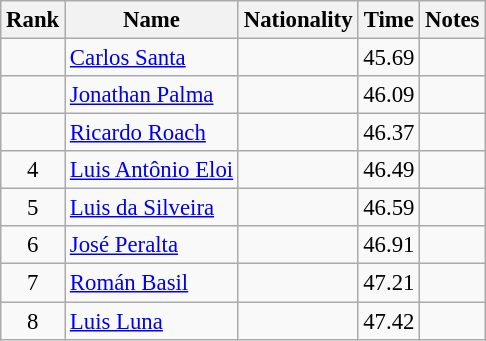<table class="wikitable sortable" style="text-align:center;font-size:95%">
<tr>
<th>Rank</th>
<th>Name</th>
<th>Nationality</th>
<th>Time</th>
<th>Notes</th>
</tr>
<tr>
<td></td>
<td align=left><a href='#'>Carlos Santa</a></td>
<td align=left></td>
<td>45.69</td>
<td></td>
</tr>
<tr>
<td></td>
<td align=left><a href='#'>Jonathan Palma</a></td>
<td align=left></td>
<td>46.09</td>
<td></td>
</tr>
<tr>
<td></td>
<td align=left><a href='#'>Ricardo Roach</a></td>
<td align=left></td>
<td>46.37</td>
<td></td>
</tr>
<tr>
<td>4</td>
<td align=left><a href='#'>Luis Antônio Eloi</a></td>
<td align=left></td>
<td>46.49</td>
<td></td>
</tr>
<tr>
<td>5</td>
<td align=left><a href='#'>Luis da Silveira</a></td>
<td align=left></td>
<td>46.59</td>
<td></td>
</tr>
<tr>
<td>6</td>
<td align=left><a href='#'>José Peralta</a></td>
<td align=left></td>
<td>46.91</td>
<td></td>
</tr>
<tr>
<td>7</td>
<td align=left><a href='#'>Román Basil</a></td>
<td align=left></td>
<td>47.21</td>
<td></td>
</tr>
<tr>
<td>8</td>
<td align=left><a href='#'>Luis Luna</a></td>
<td align=left></td>
<td>47.42</td>
<td></td>
</tr>
</table>
